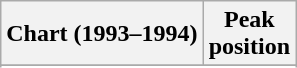<table class="wikitable sortable plainrowheaders" style="text-align:center">
<tr>
<th scope="col">Chart (1993–1994)</th>
<th scope="col">Peak<br> position</th>
</tr>
<tr>
</tr>
<tr>
</tr>
</table>
